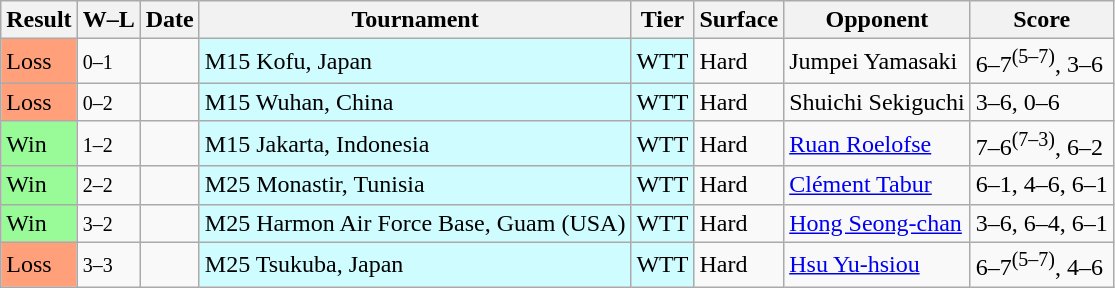<table class="sortable wikitable">
<tr>
<th>Result</th>
<th class="unsortable">W–L</th>
<th>Date</th>
<th>Tournament</th>
<th>Tier</th>
<th>Surface</th>
<th>Opponent</th>
<th class="unsortable">Score</th>
</tr>
<tr>
<td bgcolor=FFA07A>Loss</td>
<td><small>0–1</small></td>
<td></td>
<td style="background:#cffcff;">M15 Kofu, Japan</td>
<td style="background:#cffcff;">WTT</td>
<td>Hard</td>
<td> Jumpei Yamasaki</td>
<td>6–7<sup>(5–7)</sup>, 3–6</td>
</tr>
<tr>
<td bgcolor=FFA07A>Loss</td>
<td><small>0–2</small></td>
<td></td>
<td style="background:#cffcff;">M15 Wuhan, China</td>
<td style="background:#cffcff;">WTT</td>
<td>Hard</td>
<td> Shuichi Sekiguchi</td>
<td>3–6, 0–6</td>
</tr>
<tr>
<td bgcolor=98FB98>Win</td>
<td><small>1–2</small></td>
<td></td>
<td style="background:#cffcff;">M15 Jakarta, Indonesia</td>
<td style="background:#cffcff;">WTT</td>
<td>Hard</td>
<td> <a href='#'>Ruan Roelofse</a></td>
<td>7–6<sup>(7–3)</sup>, 6–2</td>
</tr>
<tr>
<td bgcolor=98FB98>Win</td>
<td><small>2–2</small></td>
<td></td>
<td style="background:#cffcff;">M25 Monastir, Tunisia</td>
<td style="background:#cffcff;">WTT</td>
<td>Hard</td>
<td> <a href='#'>Clément Tabur</a></td>
<td>6–1, 4–6, 6–1</td>
</tr>
<tr>
<td bgcolor=98FB98>Win</td>
<td><small>3–2</small></td>
<td></td>
<td style="background:#cffcff;">M25 Harmon Air Force Base, Guam (USA)</td>
<td style="background:#cffcff;">WTT</td>
<td>Hard</td>
<td> <a href='#'>Hong Seong-chan</a></td>
<td>3–6, 6–4, 6–1</td>
</tr>
<tr>
<td bgcolor=FFA07A>Loss</td>
<td><small>3–3</small></td>
<td></td>
<td style="background:#cffcff;">M25 Tsukuba, Japan</td>
<td style="background:#cffcff;">WTT</td>
<td>Hard</td>
<td> <a href='#'>Hsu Yu-hsiou</a></td>
<td>6–7<sup>(5–7)</sup>, 4–6</td>
</tr>
</table>
